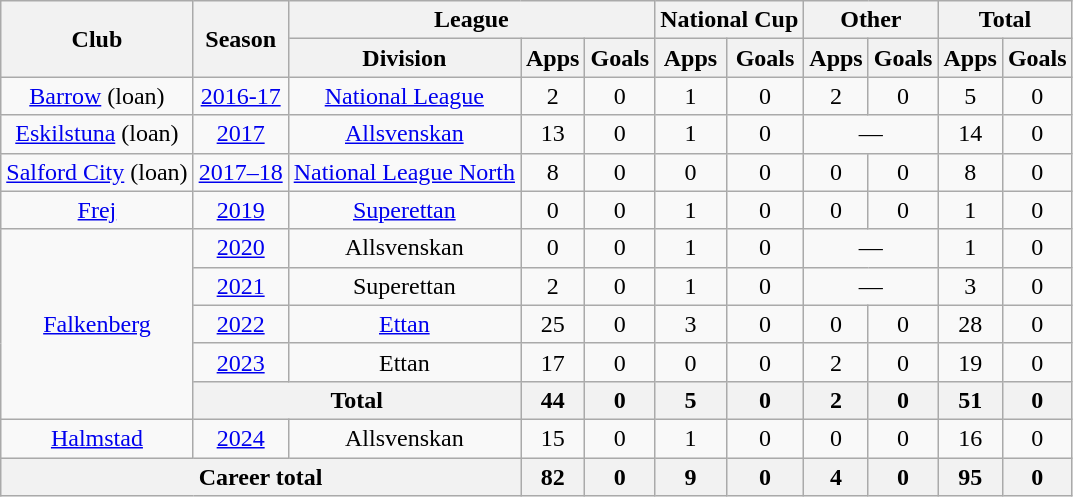<table class="wikitable" style="text-align: center;">
<tr>
<th rowspan="2">Club</th>
<th rowspan="2">Season</th>
<th colspan="3">League</th>
<th colspan="2">National Cup</th>
<th colspan="2">Other</th>
<th colspan="2">Total</th>
</tr>
<tr>
<th>Division</th>
<th>Apps</th>
<th>Goals</th>
<th>Apps</th>
<th>Goals</th>
<th>Apps</th>
<th>Goals</th>
<th>Apps</th>
<th>Goals</th>
</tr>
<tr>
<td><a href='#'>Barrow</a> (loan)</td>
<td><a href='#'>2016-17</a></td>
<td><a href='#'>National League</a></td>
<td>2</td>
<td>0</td>
<td>1</td>
<td>0</td>
<td>2</td>
<td>0</td>
<td>5</td>
<td>0</td>
</tr>
<tr>
<td><a href='#'>Eskilstuna</a> (loan)</td>
<td><a href='#'>2017</a></td>
<td><a href='#'>Allsvenskan</a></td>
<td>13</td>
<td>0</td>
<td>1</td>
<td>0</td>
<td colspan="2">—</td>
<td>14</td>
<td>0</td>
</tr>
<tr>
<td><a href='#'>Salford City</a> (loan)</td>
<td><a href='#'>2017–18</a></td>
<td><a href='#'>National League North</a></td>
<td>8</td>
<td>0</td>
<td>0</td>
<td>0</td>
<td>0</td>
<td>0</td>
<td>8</td>
<td>0</td>
</tr>
<tr>
<td><a href='#'>Frej</a></td>
<td><a href='#'>2019</a></td>
<td><a href='#'>Superettan</a></td>
<td>0</td>
<td>0</td>
<td>1</td>
<td>0</td>
<td>0</td>
<td>0</td>
<td>1</td>
<td>0</td>
</tr>
<tr>
<td rowspan="5"><a href='#'>Falkenberg</a></td>
<td><a href='#'>2020</a></td>
<td>Allsvenskan</td>
<td>0</td>
<td>0</td>
<td>1</td>
<td>0</td>
<td colspan="2">—</td>
<td>1</td>
<td>0</td>
</tr>
<tr>
<td><a href='#'>2021</a></td>
<td>Superettan</td>
<td>2</td>
<td>0</td>
<td>1</td>
<td>0</td>
<td colspan="2">—</td>
<td>3</td>
<td>0</td>
</tr>
<tr>
<td><a href='#'>2022</a></td>
<td><a href='#'>Ettan</a></td>
<td>25</td>
<td>0</td>
<td>3</td>
<td>0</td>
<td>0</td>
<td>0</td>
<td>28</td>
<td>0</td>
</tr>
<tr>
<td><a href='#'>2023</a></td>
<td>Ettan</td>
<td>17</td>
<td>0</td>
<td>0</td>
<td>0</td>
<td>2</td>
<td>0</td>
<td>19</td>
<td>0</td>
</tr>
<tr>
<th colspan="2">Total</th>
<th>44</th>
<th>0</th>
<th>5</th>
<th>0</th>
<th>2</th>
<th>0</th>
<th>51</th>
<th>0</th>
</tr>
<tr>
<td><a href='#'>Halmstad</a></td>
<td><a href='#'>2024</a></td>
<td>Allsvenskan</td>
<td>15</td>
<td>0</td>
<td>1</td>
<td>0</td>
<td>0</td>
<td>0</td>
<td>16</td>
<td>0</td>
</tr>
<tr>
<th colspan="3">Career total</th>
<th>82</th>
<th>0</th>
<th>9</th>
<th>0</th>
<th>4</th>
<th>0</th>
<th>95</th>
<th>0</th>
</tr>
</table>
